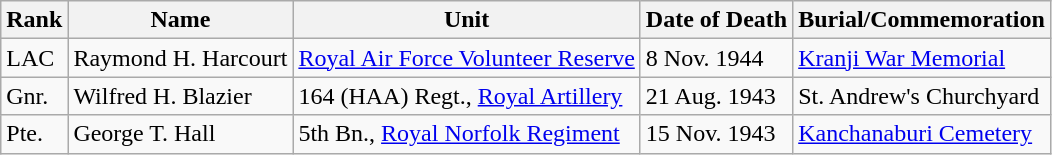<table class="wikitable">
<tr>
<th>Rank</th>
<th>Name</th>
<th>Unit</th>
<th>Date of Death</th>
<th>Burial/Commemoration</th>
</tr>
<tr>
<td>LAC</td>
<td>Raymond H. Harcourt</td>
<td><a href='#'>Royal Air Force Volunteer Reserve</a></td>
<td>8 Nov. 1944</td>
<td><a href='#'>Kranji War Memorial</a></td>
</tr>
<tr>
<td>Gnr.</td>
<td>Wilfred H. Blazier</td>
<td>164 (HAA) Regt., <a href='#'>Royal Artillery</a></td>
<td>21 Aug. 1943</td>
<td>St. Andrew's Churchyard</td>
</tr>
<tr>
<td>Pte.</td>
<td>George T. Hall</td>
<td>5th Bn., <a href='#'>Royal Norfolk Regiment</a></td>
<td>15 Nov. 1943</td>
<td><a href='#'>Kanchanaburi Cemetery</a></td>
</tr>
</table>
